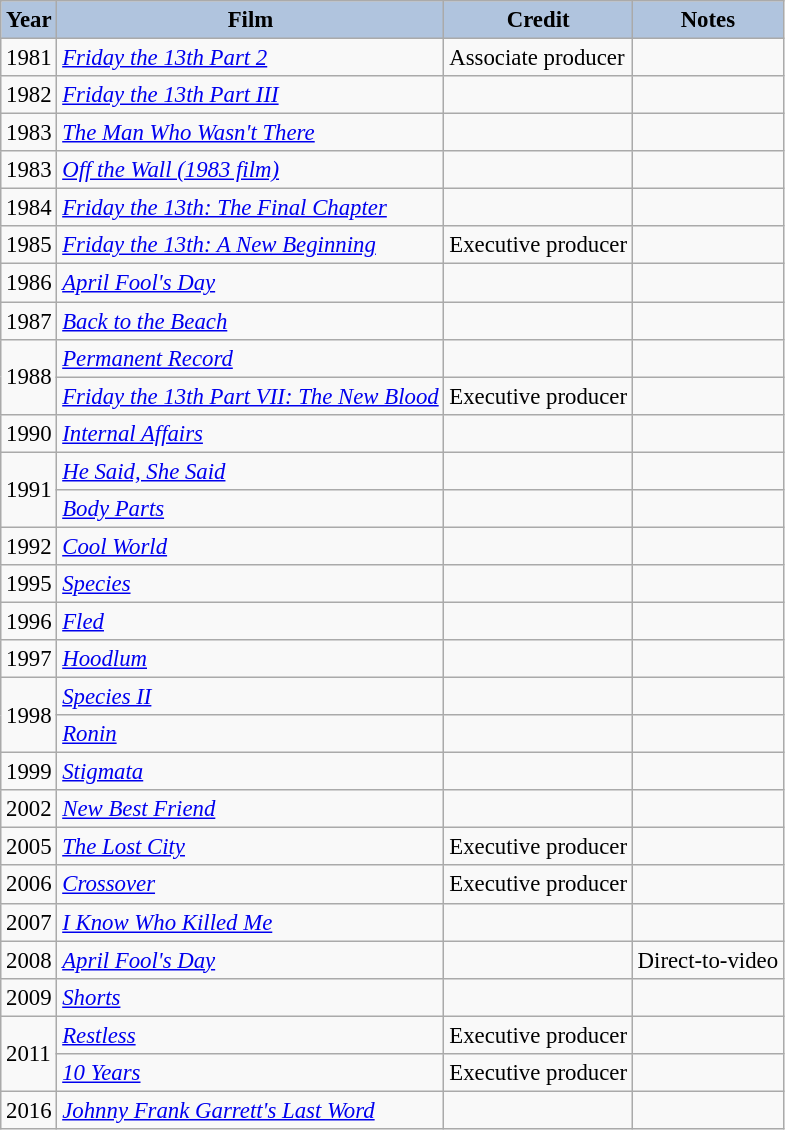<table class="wikitable" style="font-size:95%;">
<tr>
<th style="background:#B0C4DE;">Year</th>
<th style="background:#B0C4DE;">Film</th>
<th style="background:#B0C4DE;">Credit</th>
<th style="background:#B0C4DE;">Notes</th>
</tr>
<tr>
<td>1981</td>
<td><em><a href='#'>Friday the 13th Part 2</a></em></td>
<td>Associate producer</td>
<td></td>
</tr>
<tr>
<td>1982</td>
<td><em><a href='#'>Friday the 13th Part III</a></em></td>
<td></td>
<td></td>
</tr>
<tr>
<td>1983</td>
<td><em><a href='#'>The Man Who Wasn't There</a></em></td>
<td></td>
<td></td>
</tr>
<tr>
<td>1983</td>
<td><em><a href='#'>Off the Wall (1983 film)</a></em></td>
<td></td>
<td></td>
</tr>
<tr>
<td>1984</td>
<td><em><a href='#'>Friday the 13th: The Final Chapter</a></em></td>
<td></td>
<td></td>
</tr>
<tr>
<td>1985</td>
<td><em><a href='#'>Friday the 13th: A New Beginning</a></em></td>
<td>Executive producer</td>
<td></td>
</tr>
<tr>
<td>1986</td>
<td><em><a href='#'>April Fool's Day</a></em></td>
<td></td>
<td></td>
</tr>
<tr>
<td>1987</td>
<td><em><a href='#'>Back to the Beach</a></em></td>
<td></td>
<td></td>
</tr>
<tr>
<td rowspan=2>1988</td>
<td><em><a href='#'>Permanent Record</a></em></td>
<td></td>
<td></td>
</tr>
<tr>
<td><em><a href='#'>Friday the 13th Part VII: The New Blood</a></em></td>
<td>Executive producer</td>
<td></td>
</tr>
<tr>
<td>1990</td>
<td><em><a href='#'>Internal Affairs</a></em></td>
<td></td>
<td></td>
</tr>
<tr>
<td rowspan=2>1991</td>
<td><em><a href='#'>He Said, She Said</a></em></td>
<td></td>
<td></td>
</tr>
<tr>
<td><em><a href='#'>Body Parts</a></em></td>
<td></td>
<td></td>
</tr>
<tr>
<td>1992</td>
<td><em><a href='#'>Cool World</a></em></td>
<td></td>
<td></td>
</tr>
<tr>
<td>1995</td>
<td><em><a href='#'>Species</a></em></td>
<td></td>
<td></td>
</tr>
<tr>
<td>1996</td>
<td><em><a href='#'>Fled</a></em></td>
<td></td>
<td></td>
</tr>
<tr>
<td>1997</td>
<td><em><a href='#'>Hoodlum</a></em></td>
<td></td>
<td></td>
</tr>
<tr>
<td rowspan=2>1998</td>
<td><em><a href='#'>Species II</a></em></td>
<td></td>
<td></td>
</tr>
<tr>
<td><em><a href='#'>Ronin</a></em></td>
<td></td>
<td></td>
</tr>
<tr>
<td>1999</td>
<td><em><a href='#'>Stigmata</a></em></td>
<td></td>
<td></td>
</tr>
<tr>
<td>2002</td>
<td><em><a href='#'>New Best Friend</a></em></td>
<td></td>
<td></td>
</tr>
<tr>
<td>2005</td>
<td><em><a href='#'>The Lost City</a></em></td>
<td>Executive producer</td>
<td></td>
</tr>
<tr>
<td>2006</td>
<td><em><a href='#'>Crossover</a></em></td>
<td>Executive producer</td>
<td></td>
</tr>
<tr>
<td>2007</td>
<td><em><a href='#'>I Know Who Killed Me</a></em></td>
<td></td>
<td></td>
</tr>
<tr>
<td>2008</td>
<td><em><a href='#'>April Fool's Day</a></em></td>
<td></td>
<td>Direct-to-video</td>
</tr>
<tr>
<td>2009</td>
<td><em><a href='#'>Shorts</a></em></td>
<td></td>
<td></td>
</tr>
<tr>
<td rowspan=2>2011</td>
<td><em><a href='#'>Restless</a></em></td>
<td>Executive producer</td>
<td></td>
</tr>
<tr>
<td><em><a href='#'>10 Years</a></em></td>
<td>Executive producer</td>
<td></td>
</tr>
<tr>
<td>2016</td>
<td><em><a href='#'>Johnny Frank Garrett's Last Word</a></em></td>
<td></td>
<td></td>
</tr>
</table>
